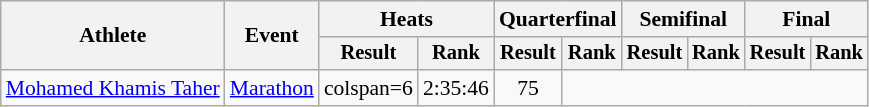<table class="wikitable" style="font-size:90%">
<tr>
<th rowspan="2">Athlete</th>
<th rowspan="2">Event</th>
<th colspan="2">Heats</th>
<th colspan="2">Quarterfinal</th>
<th colspan="2">Semifinal</th>
<th colspan="2">Final</th>
</tr>
<tr style="font-size:95%">
<th>Result</th>
<th>Rank</th>
<th>Result</th>
<th>Rank</th>
<th>Result</th>
<th>Rank</th>
<th>Result</th>
<th>Rank</th>
</tr>
<tr align=center>
<td align=left><a href='#'>Mohamed Khamis Taher</a></td>
<td align=left><a href='#'>Marathon</a></td>
<td>colspan=6</td>
<td>2:35:46</td>
<td>75</td>
</tr>
</table>
